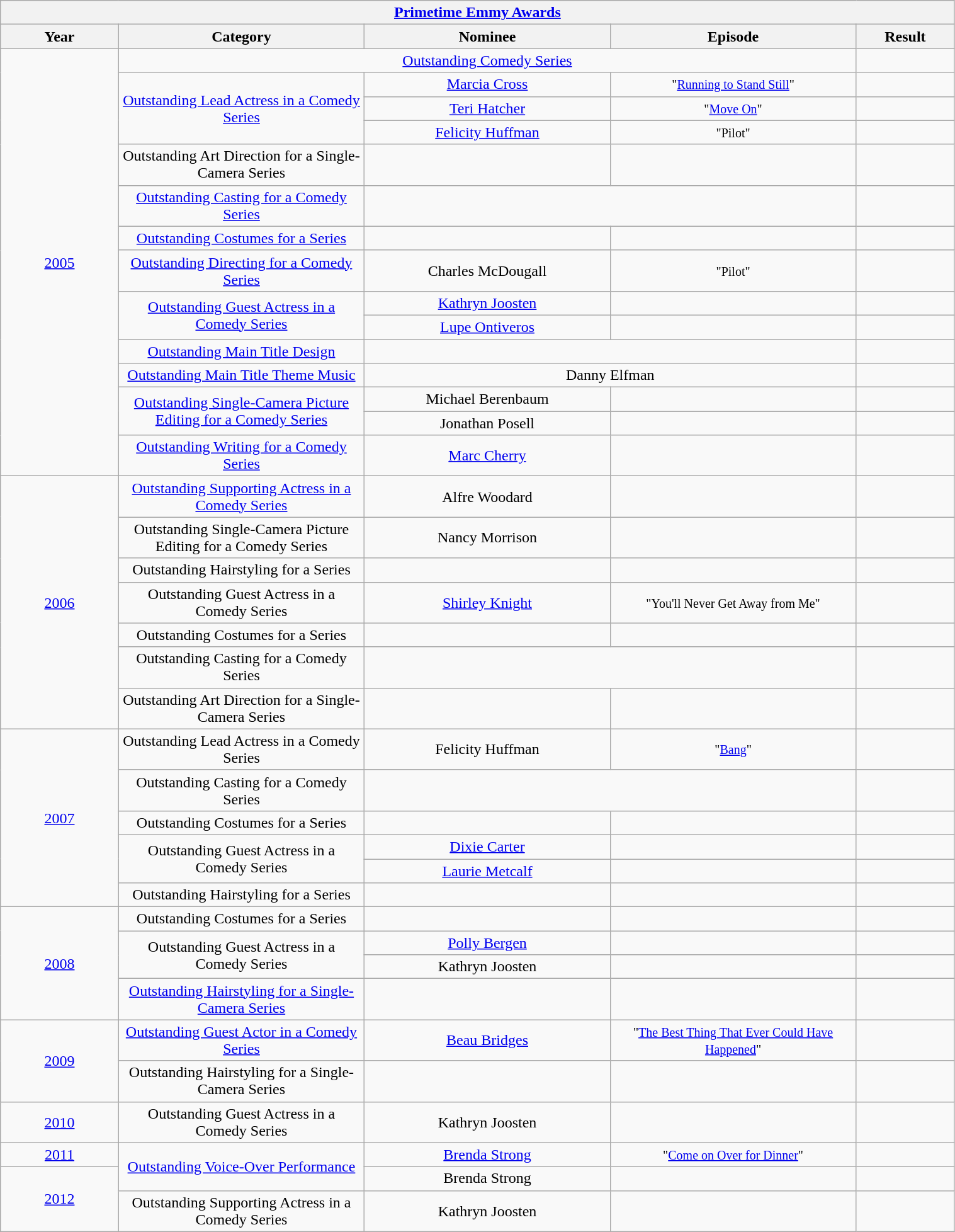<table class="wikitable sortable" width="80%">
<tr>
<th colspan=5><a href='#'>Primetime Emmy Awards</a></th>
</tr>
<tr>
<th width="12%">Year</th>
<th width="25%">Category</th>
<th width="25%">Nominee</th>
<th width="25%">Episode</th>
<th width="10%">Result</th>
</tr>
<tr>
<td rowspan="15" align="center"><a href='#'>2005</a></td>
<td colspan="3" align="center"><a href='#'>Outstanding Comedy Series</a></td>
<td></td>
</tr>
<tr>
<td rowspan="3" align="center"><a href='#'>Outstanding Lead Actress in a Comedy Series</a></td>
<td align="center"><a href='#'>Marcia Cross</a></td>
<td align="center"><small>"<a href='#'>Running to Stand Still</a>"</small></td>
<td></td>
</tr>
<tr>
<td align="center"><a href='#'>Teri Hatcher</a></td>
<td align="center"><small>"<a href='#'>Move On</a>"</small></td>
<td></td>
</tr>
<tr>
<td align="center"><a href='#'>Felicity Huffman</a></td>
<td align="center"><small>"Pilot"</small></td>
<td></td>
</tr>
<tr>
<td align="center">Outstanding Art Direction for a Single-Camera Series</td>
<td align="center"><small></small></td>
<td align="center"></td>
<td></td>
</tr>
<tr>
<td align="center"><a href='#'>Outstanding Casting for a Comedy Series</a></td>
<td align="center" colspan="2"></td>
<td></td>
</tr>
<tr>
<td align="center"><a href='#'>Outstanding Costumes for a Series</a></td>
<td align="center"><small> </small></td>
<td align="center"></td>
<td></td>
</tr>
<tr>
<td align="center"><a href='#'>Outstanding Directing for a Comedy Series</a></td>
<td align="center">Charles McDougall</td>
<td align="center"><small>"Pilot"</small></td>
<td></td>
</tr>
<tr>
<td rowspan="2" align="center"><a href='#'>Outstanding Guest Actress in a Comedy Series</a></td>
<td align="center"><a href='#'>Kathryn Joosten</a></td>
<td align="center"><small></small></td>
<td></td>
</tr>
<tr>
<td align="center"><a href='#'>Lupe Ontiveros</a></td>
<td align="center"></td>
<td></td>
</tr>
<tr>
<td align="center"><a href='#'>Outstanding Main Title Design</a></td>
<td colspan="2" align="center"></td>
<td></td>
</tr>
<tr>
<td align="center"><a href='#'>Outstanding Main Title Theme Music</a></td>
<td colspan="2" align="center">Danny Elfman</td>
<td></td>
</tr>
<tr>
<td rowspan="2" align="center"><a href='#'>Outstanding Single-Camera Picture Editing for a Comedy Series</a></td>
<td align="center">Michael Berenbaum</td>
<td align="center"></td>
<td></td>
</tr>
<tr>
<td align="center">Jonathan Posell</td>
<td align="center"></td>
<td></td>
</tr>
<tr>
<td align="center"><a href='#'>Outstanding Writing for a Comedy Series</a></td>
<td align="center"><a href='#'>Marc Cherry</a></td>
<td align="center"></td>
<td></td>
</tr>
<tr>
<td rowspan="7" align="center"><a href='#'>2006</a></td>
<td align="center"><a href='#'>Outstanding Supporting Actress in a Comedy Series</a></td>
<td align="center">Alfre Woodard</td>
<td align="center"><small></small></td>
<td></td>
</tr>
<tr>
<td align="center">Outstanding Single-Camera Picture Editing for a Comedy Series</td>
<td align="center">Nancy Morrison</td>
<td align="center"></td>
<td></td>
</tr>
<tr>
<td align="center">Outstanding Hairstyling for a Series</td>
<td align="center"><small></small></td>
<td align="center"></td>
<td></td>
</tr>
<tr>
<td align="center">Outstanding Guest Actress in a Comedy Series</td>
<td align="center"><a href='#'>Shirley Knight</a></td>
<td align="center"><small>"You'll Never Get Away from Me"</small></td>
<td></td>
</tr>
<tr>
<td align="center">Outstanding Costumes for a Series</td>
<td align="center"><small></small></td>
<td align="center"></td>
<td></td>
</tr>
<tr>
<td align="center">Outstanding Casting for a Comedy Series</td>
<td colspan="2" align="center"></td>
<td></td>
</tr>
<tr>
<td align="center">Outstanding Art Direction for a Single-Camera Series</td>
<td align="center"><small></small></td>
<td align="center"></td>
<td></td>
</tr>
<tr>
<td rowspan="6" align="center"><a href='#'>2007</a></td>
<td align="center">Outstanding Lead Actress in a Comedy Series</td>
<td align="center">Felicity Huffman</td>
<td align="center"><small>"<a href='#'>Bang</a>"</small></td>
<td></td>
</tr>
<tr>
<td align="center">Outstanding Casting for a Comedy Series</td>
<td colspan="2" align="center"></td>
<td></td>
</tr>
<tr>
<td align="center">Outstanding Costumes for a Series</td>
<td align="center"><small></small></td>
<td align="center"></td>
<td></td>
</tr>
<tr>
<td rowspan="2" align="center">Outstanding Guest Actress in a Comedy Series</td>
<td align="center"><a href='#'>Dixie Carter</a></td>
<td align="center"></td>
<td></td>
</tr>
<tr>
<td align="center"><a href='#'>Laurie Metcalf</a></td>
<td align="center"></td>
<td></td>
</tr>
<tr>
<td align="center">Outstanding Hairstyling for a Series</td>
<td align="center"><small></small></td>
<td align="center"></td>
<td></td>
</tr>
<tr>
<td rowspan="4" align="center"><a href='#'>2008</a></td>
<td align="center">Outstanding Costumes for a Series</td>
<td align="center"><small></small></td>
<td align="center"></td>
<td></td>
</tr>
<tr>
<td rowspan="2" align="center">Outstanding Guest Actress in a Comedy Series</td>
<td align="center"><a href='#'>Polly Bergen</a></td>
<td align="center"></td>
<td></td>
</tr>
<tr>
<td align="center">Kathryn Joosten</td>
<td align="center"></td>
<td></td>
</tr>
<tr>
<td align="center"><a href='#'>Outstanding Hairstyling for a Single-Camera Series</a></td>
<td align="center"><small></small></td>
<td align="center"></td>
<td></td>
</tr>
<tr>
<td rowspan="2" align="center"><a href='#'>2009</a></td>
<td align="center"><a href='#'>Outstanding Guest Actor in a Comedy Series</a></td>
<td align="center"><a href='#'>Beau Bridges</a></td>
<td align="center"><small>"<a href='#'>The Best Thing That Ever Could Have Happened</a>"</small></td>
<td></td>
</tr>
<tr>
<td align="center">Outstanding Hairstyling for a Single-Camera Series</td>
<td align="center"><small></small></td>
<td align="center"></td>
<td></td>
</tr>
<tr>
<td align="center"><a href='#'>2010</a></td>
<td align="center">Outstanding Guest Actress in a Comedy Series</td>
<td align="center">Kathryn Joosten</td>
<td align="center"></td>
<td></td>
</tr>
<tr>
<td align="center"><a href='#'>2011</a></td>
<td align="center" rowspan="2"><a href='#'>Outstanding Voice-Over Performance</a></td>
<td align="center"><a href='#'>Brenda Strong</a></td>
<td align="center"><small>"<a href='#'>Come on Over for Dinner</a>"</small></td>
<td></td>
</tr>
<tr>
<td rowspan="2" align="center"><a href='#'>2012</a></td>
<td align="center">Brenda Strong</td>
<td align="center"><small></small></td>
<td></td>
</tr>
<tr>
<td align="center">Outstanding Supporting Actress in a Comedy Series</td>
<td align="center">Kathryn Joosten</td>
<td align="center"><small></small> </td>
<td></td>
</tr>
</table>
